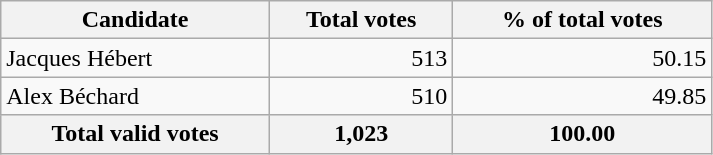<table class="wikitable" width="475">
<tr>
<th align="left">Candidate</th>
<th align="right">Total votes</th>
<th align="right">% of total votes</th>
</tr>
<tr>
<td align="left">Jacques Hébert</td>
<td align="right">513</td>
<td align="right">50.15</td>
</tr>
<tr>
<td align="left">Alex Béchard</td>
<td align="right">510</td>
<td align="right">49.85</td>
</tr>
<tr bgcolor="#EEEEEE">
<th align="left">Total valid votes</th>
<th align="right"><strong>1,023</strong></th>
<th align="right"><strong>100.00</strong></th>
</tr>
</table>
